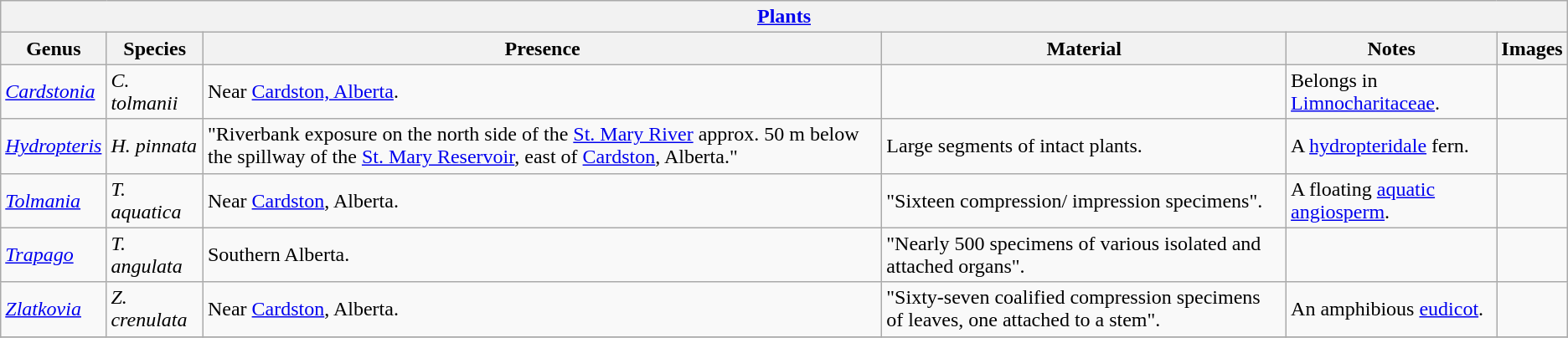<table class="wikitable" align="center">
<tr>
<th colspan="6" align="center"><strong><a href='#'>Plants</a></strong></th>
</tr>
<tr>
<th>Genus</th>
<th>Species</th>
<th>Presence</th>
<th><strong>Material</strong></th>
<th>Notes</th>
<th>Images</th>
</tr>
<tr>
<td><em><a href='#'>Cardstonia</a></em></td>
<td><em>C. tolmanii</em></td>
<td>Near <a href='#'>Cardston, Alberta</a>.</td>
<td></td>
<td>Belongs in <a href='#'>Limnocharitaceae</a>.</td>
<td></td>
</tr>
<tr>
<td><em><a href='#'>Hydropteris</a></em></td>
<td><em>H. pinnata</em></td>
<td>"Riverbank exposure on the north side of the <a href='#'>St. Mary River</a> approx. 50 m below the spillway of the <a href='#'>St. Mary Reservoir</a>, east of <a href='#'>Cardston</a>, Alberta."</td>
<td>Large segments of intact plants.</td>
<td>A <a href='#'>hydropteridale</a> fern.</td>
</tr>
<tr>
<td><em><a href='#'>Tolmania</a></em></td>
<td><em>T. aquatica</em></td>
<td>Near <a href='#'>Cardston</a>, Alberta.</td>
<td>"Sixteen compression/ impression specimens".</td>
<td>A floating <a href='#'>aquatic</a> <a href='#'>angiosperm</a>.</td>
<td></td>
</tr>
<tr>
<td><em><a href='#'>Trapago</a></em></td>
<td><em>T. angulata</em></td>
<td>Southern Alberta.</td>
<td>"Nearly 500 specimens of various isolated and attached organs".</td>
<td></td>
<td></td>
</tr>
<tr>
<td><em><a href='#'>Zlatkovia</a></em></td>
<td><em>Z. crenulata</em></td>
<td>Near <a href='#'>Cardston</a>, Alberta.</td>
<td>"Sixty-seven coalified compression specimens of leaves, one attached to a stem".</td>
<td>An amphibious <a href='#'>eudicot</a>.</td>
<td></td>
</tr>
<tr>
</tr>
</table>
